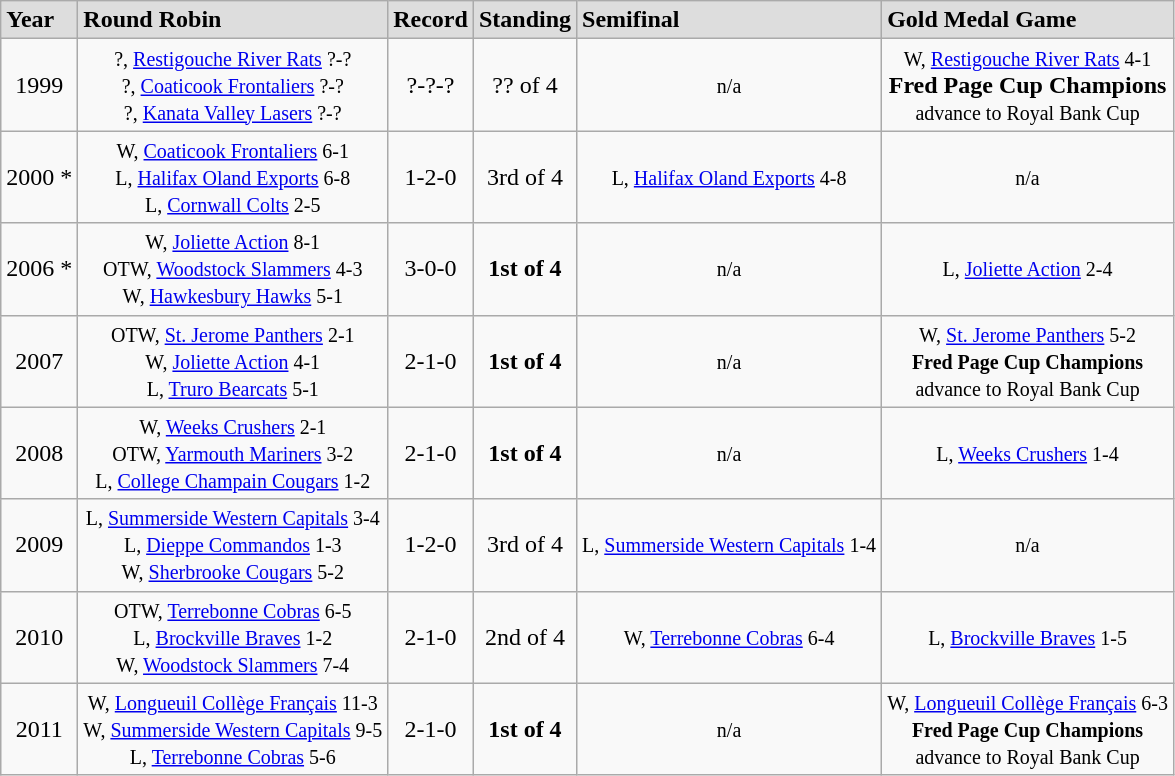<table class="wikitable">
<tr style="font-weight:bold; background-color:#dddddd;" |>
<td>Year</td>
<td>Round Robin</td>
<td>Record</td>
<td>Standing</td>
<td>Semifinal</td>
<td>Gold Medal Game</td>
</tr>
<tr align=center>
<td>1999</td>
<td><small>?, <a href='#'>Restigouche River Rats</a> ?-?<br>?, <a href='#'>Coaticook Frontaliers</a> ?-?<br>?, <a href='#'>Kanata Valley Lasers</a> ?-?</small></td>
<td>?-?-?</td>
<td>?? of 4</td>
<td><small>n/a</small></td>
<td><small>W, <a href='#'>Restigouche River Rats</a> 4-1</small><br><strong>Fred Page Cup Champions</strong><br>  <small>advance to Royal Bank Cup</small></td>
</tr>
<tr align=center>
<td>2000 *</td>
<td><small>W, <a href='#'>Coaticook Frontaliers</a> 6-1<br>L, <a href='#'>Halifax Oland Exports</a> 6-8<br>L, <a href='#'>Cornwall Colts</a> 2-5</small></td>
<td>1-2-0</td>
<td>3rd of 4</td>
<td><small>L, <a href='#'>Halifax Oland Exports</a> 4-8</small></td>
<td><small>n/a</small></td>
</tr>
<tr align=center>
<td>2006 *</td>
<td><small>W, <a href='#'>Joliette Action</a> 8-1<br>OTW, <a href='#'>Woodstock Slammers</a> 4-3<br>W, <a href='#'>Hawkesbury Hawks</a> 5-1</small></td>
<td>3-0-0</td>
<td><strong>1st of 4</strong></td>
<td><small>n/a</small></td>
<td><small>L, <a href='#'>Joliette Action</a> 2-4</small></td>
</tr>
<tr align=center>
<td>2007</td>
<td><small>OTW, <a href='#'>St. Jerome Panthers</a> 2-1<br>W, <a href='#'>Joliette Action</a> 4-1<br>L, <a href='#'>Truro Bearcats</a> 5-1</small></td>
<td>2-1-0</td>
<td><strong>1st of 4</strong></td>
<td><small>n/a</small></td>
<td><small>W, <a href='#'>St. Jerome Panthers</a> 5-2<br><strong>Fred Page Cup Champions</strong><br>  advance to Royal Bank Cup</small></td>
</tr>
<tr align=center>
<td>2008</td>
<td><small>W, <a href='#'>Weeks Crushers</a> 2-1<br>OTW, <a href='#'>Yarmouth Mariners</a> 3-2<br>L, <a href='#'>College Champain Cougars</a> 1-2</small></td>
<td>2-1-0</td>
<td><strong>1st of 4</strong></td>
<td><small>n/a</small></td>
<td><small>L, <a href='#'>Weeks Crushers</a> 1-4</small></td>
</tr>
<tr align=center>
<td>2009</td>
<td><small>L, <a href='#'>Summerside Western Capitals</a> 3-4<br>L, <a href='#'>Dieppe Commandos</a> 1-3<br>W, <a href='#'>Sherbrooke Cougars</a> 5-2</small></td>
<td>1-2-0</td>
<td>3rd of 4</td>
<td><small>L, <a href='#'>Summerside Western Capitals</a> 1-4</small></td>
<td><small>n/a</small></td>
</tr>
<tr align=center>
<td>2010</td>
<td><small>OTW, <a href='#'>Terrebonne Cobras</a> 6-5<br>L, <a href='#'>Brockville Braves</a> 1-2<br>W, <a href='#'>Woodstock Slammers</a> 7-4</small></td>
<td>2-1-0</td>
<td>2nd of 4</td>
<td><small>W, <a href='#'>Terrebonne Cobras</a> 6-4</small></td>
<td><small>L, <a href='#'>Brockville Braves</a> 1-5</small></td>
</tr>
<tr align=center>
<td>2011</td>
<td><small>W, <a href='#'>Longueuil Collège Français</a> 11-3<br>W, <a href='#'>Summerside Western Capitals</a> 9-5<br>L, <a href='#'>Terrebonne Cobras</a> 5-6</small></td>
<td>2-1-0</td>
<td><strong>1st of 4</strong></td>
<td><small>n/a</small></td>
<td><small>W, <a href='#'>Longueuil Collège Français</a> 6-3</small><br><small><strong>Fred Page Cup Champions</strong><br>  advance to Royal Bank Cup</small></td>
</tr>
</table>
